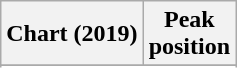<table class="wikitable sortable plainrowheaders" style="text-align:center">
<tr>
<th scope="col">Chart (2019)</th>
<th scope="col">Peak<br>position</th>
</tr>
<tr>
</tr>
<tr>
</tr>
</table>
